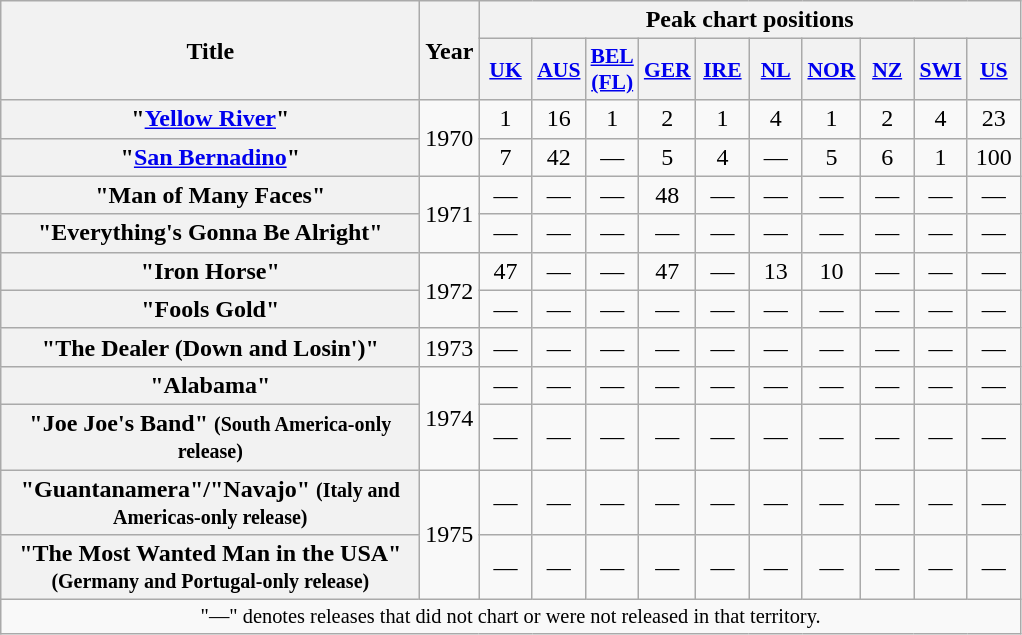<table class="wikitable plainrowheaders" style="text-align:center;">
<tr>
<th rowspan="2" scope="col" style="width:17em;">Title</th>
<th rowspan="2" scope="col" style="width:2em;">Year</th>
<th colspan="10">Peak chart positions</th>
</tr>
<tr>
<th scope="col" style="width:2em;font-size:90%;"><a href='#'>UK</a><br></th>
<th scope="col" style="width:2em;font-size:90%;"><a href='#'>AUS</a><br></th>
<th scope="col" style="width:2em;font-size:90%;"><a href='#'>BEL<br>(FL)</a><br></th>
<th scope="col" style="width:2em;font-size:90%;"><a href='#'>GER</a><br></th>
<th scope="col" style="width:2em;font-size:90%;"><a href='#'>IRE</a><br></th>
<th scope="col" style="width:2em;font-size:90%;"><a href='#'>NL</a><br></th>
<th scope="col" style="width:2em;font-size:90%;"><a href='#'>NOR</a><br></th>
<th scope="col" style="width:2em;font-size:90%;"><a href='#'>NZ</a><br></th>
<th scope="col" style="width:2em;font-size:90%;"><a href='#'>SWI</a><br></th>
<th scope="col" style="width:2em;font-size:90%;"><a href='#'>US</a><br></th>
</tr>
<tr>
<th scope="row">"<a href='#'>Yellow River</a>"</th>
<td rowspan="2">1970</td>
<td>1</td>
<td>16</td>
<td>1</td>
<td>2</td>
<td>1</td>
<td>4</td>
<td>1</td>
<td>2</td>
<td>4</td>
<td>23</td>
</tr>
<tr>
<th scope="row">"<a href='#'>San Bernadino</a>"</th>
<td>7</td>
<td>42</td>
<td>—</td>
<td>5</td>
<td>4</td>
<td>—</td>
<td>5</td>
<td>6</td>
<td>1</td>
<td>100</td>
</tr>
<tr>
<th scope="row">"Man of Many Faces"</th>
<td rowspan="2">1971</td>
<td>—</td>
<td>—</td>
<td>—</td>
<td>48</td>
<td>—</td>
<td>—</td>
<td>—</td>
<td>—</td>
<td>—</td>
<td>—</td>
</tr>
<tr>
<th scope="row">"Everything's Gonna Be Alright"</th>
<td>—</td>
<td>—</td>
<td>—</td>
<td>—</td>
<td>—</td>
<td>—</td>
<td>—</td>
<td>—</td>
<td>—</td>
<td>—</td>
</tr>
<tr>
<th scope="row">"Iron Horse"</th>
<td rowspan="2">1972</td>
<td>47</td>
<td>—</td>
<td>—</td>
<td>47</td>
<td>—</td>
<td>13</td>
<td>10</td>
<td>—</td>
<td>—</td>
<td>—</td>
</tr>
<tr>
<th scope="row">"Fools Gold"</th>
<td>—</td>
<td>—</td>
<td>—</td>
<td>—</td>
<td>—</td>
<td>—</td>
<td>—</td>
<td>—</td>
<td>—</td>
<td>—</td>
</tr>
<tr>
<th scope="row">"The Dealer (Down and Losin')"</th>
<td>1973</td>
<td>—</td>
<td>—</td>
<td>—</td>
<td>—</td>
<td>—</td>
<td>—</td>
<td>—</td>
<td>—</td>
<td>—</td>
<td>—</td>
</tr>
<tr>
<th scope="row">"Alabama"</th>
<td rowspan="2">1974</td>
<td>—</td>
<td>—</td>
<td>—</td>
<td>—</td>
<td>—</td>
<td>—</td>
<td>—</td>
<td>—</td>
<td>—</td>
<td>—</td>
</tr>
<tr>
<th scope="row">"Joe Joe's Band" <small>(South America-only release)</small></th>
<td>—</td>
<td>—</td>
<td>—</td>
<td>—</td>
<td>—</td>
<td>—</td>
<td>—</td>
<td>—</td>
<td>—</td>
<td>—</td>
</tr>
<tr>
<th scope="row">"Guantanamera"/"Navajo" <small>(Italy and Americas-only release)</small></th>
<td rowspan="2">1975</td>
<td>—</td>
<td>—</td>
<td>—</td>
<td>—</td>
<td>—</td>
<td>—</td>
<td>—</td>
<td>—</td>
<td>—</td>
<td>—</td>
</tr>
<tr>
<th scope="row">"The Most Wanted Man in the USA" <small>(Germany and Portugal-only release)</small></th>
<td>—</td>
<td>—</td>
<td>—</td>
<td>—</td>
<td>—</td>
<td>—</td>
<td>—</td>
<td>—</td>
<td>—</td>
<td>—</td>
</tr>
<tr>
<td colspan="12" style="font-size:85%">"—" denotes releases that did not chart or were not released in that territory.</td>
</tr>
</table>
